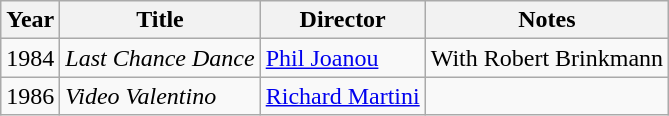<table class="wikitable">
<tr>
<th>Year</th>
<th>Title</th>
<th>Director</th>
<th>Notes</th>
</tr>
<tr>
<td>1984</td>
<td><em>Last Chance Dance</em></td>
<td><a href='#'>Phil Joanou</a></td>
<td>With Robert Brinkmann</td>
</tr>
<tr>
<td>1986</td>
<td><em>Video Valentino</em></td>
<td><a href='#'>Richard Martini</a></td>
<td></td>
</tr>
</table>
